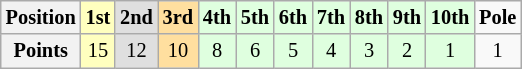<table class="wikitable" style="font-size: 85%;">
<tr>
<th>Position</th>
<td align="center" style="background-color:#ffffbf"><strong>1st</strong></td>
<td align="center" style="background-color:#dfdfdf"><strong>2nd</strong></td>
<td align="center" style="background-color:#ffdf9f"><strong>3rd</strong></td>
<td align="center" style="background-color:#dfffdf"><strong>4th</strong></td>
<td align="center" style="background-color:#dfffdf"><strong>5th</strong></td>
<td align="center" style="background-color:#dfffdf"><strong>6th</strong></td>
<td align="center" style="background-color:#dfffdf"><strong>7th</strong></td>
<td align="center" style="background-color:#dfffdf"><strong>8th</strong></td>
<td align="center" style="background-color:#dfffdf"><strong>9th</strong></td>
<td align="center" style="background-color:#dfffdf"><strong>10th</strong></td>
<td align="center"><strong>Pole</strong></td>
</tr>
<tr>
<th>Points</th>
<td align="center" style="background:#ffffbf">15</td>
<td align="center" style="background:#dfdfdf">12</td>
<td align="center" style="background:#ffdf9f">10</td>
<td align="center" style="background:#dfffdf">8</td>
<td align="center" style="background:#dfffdf">6</td>
<td align="center" style="background:#dfffdf">5</td>
<td align="center" style="background:#dfffdf">4</td>
<td align="center" style="background:#dfffdf">3</td>
<td align="center" style="background:#dfffdf">2</td>
<td align="center" style="background:#dfffdf">1</td>
<td align="center">1</td>
</tr>
</table>
